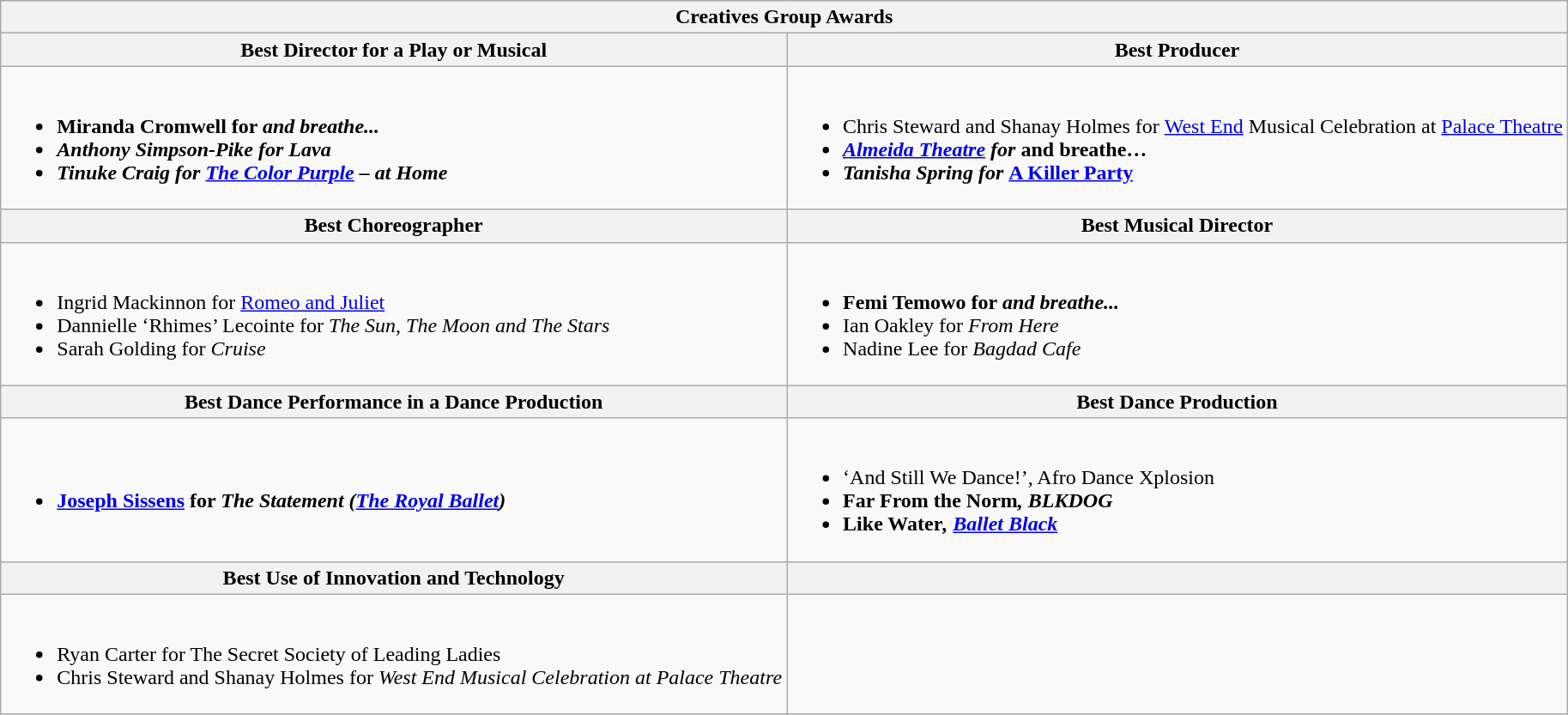<table class="wikitable">
<tr>
<th colspan="2">Creatives Group Awards</th>
</tr>
<tr>
<th>Best Director for a Play or Musical</th>
<th>Best Producer</th>
</tr>
<tr>
<td><br><ul><li><strong>Miranda Cromwell for <em>and breathe...<strong><em></li><li>Anthony Simpson-Pike for </em>Lava<em></li><li>Tinuke Craig for </em><a href='#'>The Color Purple</a> – at Home<em></li></ul></td>
<td><br><ul><li></strong>Chris Steward and Shanay Holmes for<strong> </em></strong><a href='#'>West End</a> Musical Celebration at <a href='#'>Palace Theatre</a><strong><em></li><li><a href='#'>Almeida Theatre</a> for </em>and breathe…<em></li><li>Tanisha Spring for </em><a href='#'>A Killer Party</a><em></li></ul></td>
</tr>
<tr>
<th>Best Choreographer</th>
<th>Best Musical Director</th>
</tr>
<tr>
<td><br><ul><li></strong>Ingrid Mackinnon for </em><a href='#'>Romeo and Juliet</a></em></strong></li><li>Dannielle ‘Rhimes’ Lecointe for <em>The Sun, The Moon and The Stars</em></li><li>Sarah Golding for <em>Cruise</em></li></ul></td>
<td><br><ul><li><strong>Femi Temowo for</strong> <strong><em>and breathe...</em></strong></li><li>Ian Oakley for <em>From Here</em></li><li>Nadine Lee for <em>Bagdad Cafe</em></li></ul></td>
</tr>
<tr>
<th>Best Dance Performance in a Dance Production</th>
<th>Best Dance Production</th>
</tr>
<tr>
<td><br><ul><li><strong><a href='#'>Joseph Sissens</a> for <em>The Statement (<a href='#'>The Royal Ballet</a>)<strong><em></li></ul></td>
<td><br><ul><li></em></strong>‘And Still We Dance!’, Afro Dance Xplosion<strong><em></li><li></em>Far From the Norm<em>, BLKDOG</li><li></em>Like Water<em>, <a href='#'>Ballet Black</a></li></ul></td>
</tr>
<tr>
<th>Best Use of Innovation and Technology</th>
<th></th>
</tr>
<tr>
<td><br><ul><li></strong>Ryan Carter for </em>The Secret Society of Leading Ladies</em></strong></li><li>Chris Steward and Shanay Holmes for <em>West End Musical Celebration at Palace Theatre</em></li></ul></td>
<td></td>
</tr>
</table>
